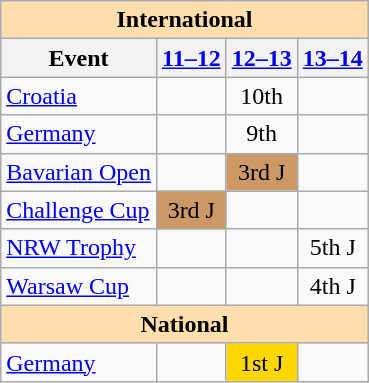<table class="wikitable" style="text-align:center">
<tr>
<th style="background-color: #ffdead; " colspan=4 align=center>International</th>
</tr>
<tr>
<th>Event</th>
<th><a href='#'>11–12</a></th>
<th><a href='#'>12–13</a></th>
<th><a href='#'>13–14</a></th>
</tr>
<tr>
<td align=left> <a href='#'>Croatia</a></td>
<td></td>
<td>10th</td>
<td></td>
</tr>
<tr>
<td align=left> <a href='#'>Germany</a></td>
<td></td>
<td>9th</td>
<td></td>
</tr>
<tr>
<td align=left><a href='#'>Bavarian Open</a></td>
<td></td>
<td bgcolor=cc9966>3rd J</td>
<td></td>
</tr>
<tr>
<td align=left><a href='#'>Challenge Cup</a></td>
<td bgcolor=cc9966>3rd J</td>
<td></td>
<td></td>
</tr>
<tr>
<td align=left><a href='#'>NRW Trophy</a></td>
<td></td>
<td></td>
<td>5th J</td>
</tr>
<tr>
<td align=left><a href='#'>Warsaw Cup</a></td>
<td></td>
<td></td>
<td>4th J</td>
</tr>
<tr>
<th style="background-color: #ffdead; " colspan=4 align=center>National</th>
</tr>
<tr>
<td align=left><a href='#'>Germany</a></td>
<td></td>
<td bgcolor=gold>1st J</td>
<td></td>
</tr>
</table>
